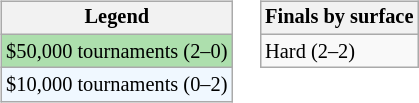<table>
<tr valign=top>
<td><br><table class=wikitable style="font-size:85%;">
<tr>
<th>Legend</th>
</tr>
<tr style="background:#addfad;">
<td>$50,000 tournaments (2–0)</td>
</tr>
<tr style="background:#f0f8ff;">
<td>$10,000 tournaments (0–2)</td>
</tr>
</table>
</td>
<td><br><table class="wikitable" style="font-size:85%;">
<tr>
<th>Finals by surface</th>
</tr>
<tr>
<td>Hard (2–2)</td>
</tr>
</table>
</td>
</tr>
</table>
